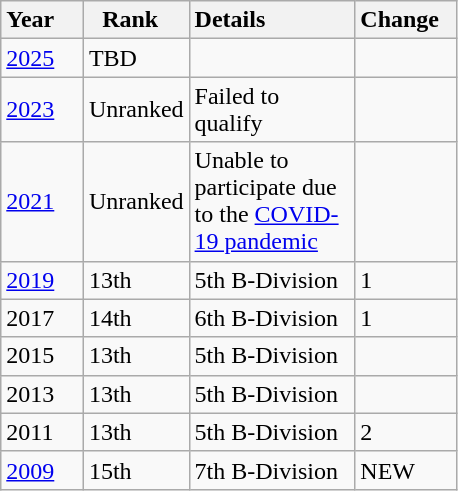<table class="wikitable">
<tr>
<th width=10>Year    </th>
<th width=15>Rank  </th>
<th width=60>Details              </th>
<th width=15>Change  </th>
</tr>
<tr>
<td><a href='#'>2025</a></td>
<td>TBD</td>
<td></td>
<td></td>
</tr>
<tr>
<td><a href='#'>2023</a></td>
<td>Unranked</td>
<td>Failed to qualify</td>
<td></td>
</tr>
<tr>
<td><a href='#'>2021</a></td>
<td>Unranked</td>
<td>Unable to participate due to the <a href='#'>COVID-19 pandemic</a></td>
<td></td>
</tr>
<tr>
<td><a href='#'>2019</a></td>
<td>13th</td>
<td>5th B-Division</td>
<td>1</td>
</tr>
<tr>
<td style="text-align:left;">2017</td>
<td>14th</td>
<td>6th B-Division</td>
<td>1</td>
</tr>
<tr>
<td style="text-align:left;">2015</td>
<td>13th</td>
<td>5th B-Division</td>
<td></td>
</tr>
<tr>
<td style="text-align:left;">2013</td>
<td>13th</td>
<td>5th B-Division</td>
<td></td>
</tr>
<tr>
<td>2011</td>
<td>13th</td>
<td>5th B-Division</td>
<td>2</td>
</tr>
<tr>
<td style="text-align:left;"><a href='#'>2009</a></td>
<td>15th</td>
<td>7th B-Division</td>
<td>NEW</td>
</tr>
</table>
